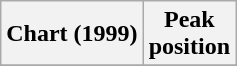<table class="wikitable plainrowheaders sortable" style="text-align:center;">
<tr>
<th scope="col">Chart (1999)</th>
<th scope="col">Peak<br>position</th>
</tr>
<tr>
</tr>
</table>
